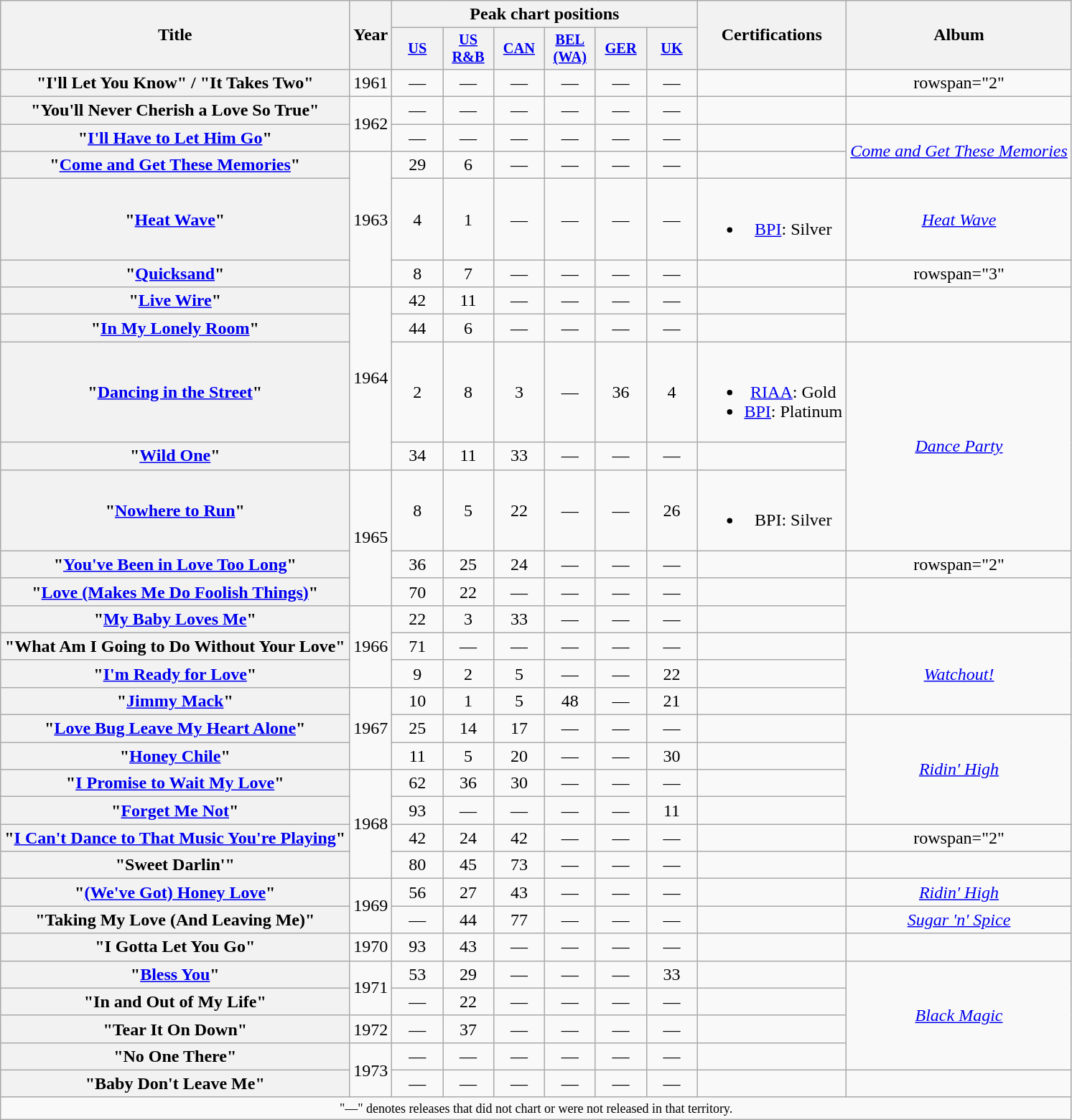<table class="wikitable plainrowheaders" style="text-align:center;">
<tr>
<th rowspan="2">Title</th>
<th rowspan="2">Year</th>
<th colspan="6">Peak chart positions</th>
<th rowspan="2">Certifications</th>
<th rowspan="2">Album</th>
</tr>
<tr>
<th style="width:3em;font-size:85%"><a href='#'>US</a><br></th>
<th style="width:3em;font-size:85%"><a href='#'>US<br>R&B</a><br></th>
<th style="width:3em;font-size:85%"><a href='#'>CAN</a></th>
<th style="width:3em;font-size:85%"><a href='#'>BEL<br>(WA)</a><br></th>
<th style="width:3em;font-size:85%"><a href='#'>GER</a><br></th>
<th style="width:3em;font-size:85%"><a href='#'>UK</a><br></th>
</tr>
<tr>
<th scope="row">"I'll Let You Know" / "It Takes Two"<br></th>
<td>1961</td>
<td>—</td>
<td>—</td>
<td>—</td>
<td>—</td>
<td>—</td>
<td>—</td>
<td></td>
<td>rowspan="2" </td>
</tr>
<tr>
<th scope="row">"You'll Never Cherish a Love So True"<br></th>
<td rowspan="2">1962</td>
<td>—</td>
<td>—</td>
<td>—</td>
<td>—</td>
<td>—</td>
<td>—</td>
<td></td>
</tr>
<tr>
<th scope="row">"<a href='#'>I'll Have to Let Him Go</a>"</th>
<td>—</td>
<td>—</td>
<td>—</td>
<td>—</td>
<td>—</td>
<td>—</td>
<td></td>
<td rowspan="2"><em><a href='#'>Come and Get These Memories</a></em></td>
</tr>
<tr>
<th scope="row">"<a href='#'>Come and Get These Memories</a>"</th>
<td rowspan="3">1963</td>
<td>29</td>
<td>6</td>
<td>—</td>
<td>—</td>
<td>—</td>
<td>—</td>
<td></td>
</tr>
<tr>
<th scope="row">"<a href='#'>Heat Wave</a>"</th>
<td>4</td>
<td>1</td>
<td>—</td>
<td>—</td>
<td>—</td>
<td>—</td>
<td><br><ul><li><a href='#'>BPI</a>: Silver</li></ul></td>
<td><em><a href='#'>Heat Wave</a></em></td>
</tr>
<tr>
<th scope="row">"<a href='#'>Quicksand</a>"</th>
<td align="center">8</td>
<td align="center">7</td>
<td>—</td>
<td>—</td>
<td>—</td>
<td align="center">—</td>
<td></td>
<td>rowspan="3" </td>
</tr>
<tr>
<th scope="row">"<a href='#'>Live Wire</a>"</th>
<td rowspan="4">1964</td>
<td align="center">42</td>
<td align="center">11</td>
<td>—</td>
<td>—</td>
<td>—</td>
<td align="center">—</td>
<td></td>
</tr>
<tr>
<th scope="row">"<a href='#'>In My Lonely Room</a>"</th>
<td align="center">44</td>
<td align="center">6</td>
<td>—</td>
<td>—</td>
<td>—</td>
<td align="center">—</td>
<td></td>
</tr>
<tr>
<th scope="row">"<a href='#'>Dancing in the Street</a>"</th>
<td align="center">2</td>
<td align="center">8</td>
<td align="center">3</td>
<td>—</td>
<td>36</td>
<td align="center">4</td>
<td><br><ul><li><a href='#'>RIAA</a>: Gold</li><li><a href='#'>BPI</a>: Platinum</li></ul></td>
<td rowspan="3"><em><a href='#'>Dance Party</a></em></td>
</tr>
<tr>
<th scope="row">"<a href='#'>Wild One</a>"</th>
<td align="center">34</td>
<td align="center">11</td>
<td align="center">33</td>
<td>—</td>
<td>—</td>
<td align="center">—</td>
<td></td>
</tr>
<tr>
<th scope="row">"<a href='#'>Nowhere to Run</a>"</th>
<td rowspan="3">1965</td>
<td align="center">8</td>
<td align="center">5</td>
<td align="center">22</td>
<td>—</td>
<td>—</td>
<td align="center">26</td>
<td><br><ul><li>BPI: Silver</li></ul></td>
</tr>
<tr>
<th scope="row">"<a href='#'>You've Been in Love Too Long</a>"</th>
<td align="center">36</td>
<td align="center">25</td>
<td align="center">24</td>
<td>—</td>
<td>—</td>
<td align="center">—</td>
<td></td>
<td>rowspan="2" </td>
</tr>
<tr>
<th scope="row">"<a href='#'>Love (Makes Me Do Foolish Things)</a>"</th>
<td>70</td>
<td>22</td>
<td>—</td>
<td>—</td>
<td>—</td>
<td>—</td>
<td></td>
</tr>
<tr>
<th scope="row">"<a href='#'>My Baby Loves Me</a>"</th>
<td rowspan="3">1966</td>
<td align="center">22</td>
<td align="center">3</td>
<td align="center">33</td>
<td>—</td>
<td>—</td>
<td align="center">—</td>
<td></td>
</tr>
<tr>
<th scope="row">"What Am I Going to Do Without Your Love"</th>
<td align="center">71</td>
<td align="center">—</td>
<td>—</td>
<td>—</td>
<td>—</td>
<td align="center">—</td>
<td></td>
<td rowspan="3"><em><a href='#'>Watchout!</a></em></td>
</tr>
<tr>
<th scope="row">"<a href='#'>I'm Ready for Love</a>"</th>
<td align="center">9</td>
<td align="center">2</td>
<td align="center">5</td>
<td>—</td>
<td>—</td>
<td align="center">22</td>
<td></td>
</tr>
<tr>
<th scope="row">"<a href='#'>Jimmy Mack</a>"</th>
<td rowspan="3">1967</td>
<td align="center">10</td>
<td align="center">1</td>
<td align="center">5</td>
<td align="center">48</td>
<td>—</td>
<td align="center">21</td>
<td></td>
</tr>
<tr>
<th scope="row">"<a href='#'>Love Bug Leave My Heart Alone</a>"</th>
<td align="center">25</td>
<td align="center">14</td>
<td align="center">17</td>
<td>—</td>
<td>—</td>
<td align="center">—</td>
<td></td>
<td rowspan="4"><em><a href='#'>Ridin' High</a></em></td>
</tr>
<tr>
<th scope="row">"<a href='#'>Honey Chile</a>"</th>
<td align="center">11</td>
<td align="center">5</td>
<td align="center">20</td>
<td>—</td>
<td>—</td>
<td align="center">30</td>
<td></td>
</tr>
<tr>
<th scope="row">"<a href='#'>I Promise to Wait My Love</a>"</th>
<td rowspan="4">1968</td>
<td align="center">62</td>
<td align="center">36</td>
<td align="center">30</td>
<td>—</td>
<td>—</td>
<td>—</td>
<td></td>
</tr>
<tr>
<th scope="row">"<a href='#'>Forget Me Not</a>"</th>
<td>93</td>
<td>—</td>
<td>—</td>
<td>—</td>
<td>—</td>
<td>11</td>
<td></td>
</tr>
<tr>
<th scope="row">"<a href='#'>I Can't Dance to That Music You're Playing</a>"</th>
<td align="center">42</td>
<td align="center">24</td>
<td align="center">42</td>
<td>—</td>
<td>—</td>
<td align="center">—</td>
<td></td>
<td>rowspan="2" </td>
</tr>
<tr>
<th scope="row">"Sweet Darlin'"</th>
<td align="center">80</td>
<td align="center">45</td>
<td align="center">73</td>
<td>—</td>
<td>—</td>
<td align="center">—</td>
<td></td>
</tr>
<tr>
<th scope="row">"<a href='#'>(We've Got) Honey Love</a>"</th>
<td rowspan="2">1969</td>
<td align="center">56</td>
<td align="center">27</td>
<td align="center">43</td>
<td>—</td>
<td>—</td>
<td align="center">—</td>
<td></td>
<td><em><a href='#'>Ridin' High</a></em></td>
</tr>
<tr>
<th scope="row">"Taking My Love (And Leaving Me)"</th>
<td>—</td>
<td align="center">44</td>
<td align="center">77</td>
<td>—</td>
<td>—</td>
<td>—</td>
<td></td>
<td><em><a href='#'>Sugar 'n' Spice</a></em></td>
</tr>
<tr>
<th scope="row">"I Gotta Let You Go"</th>
<td>1970</td>
<td>93</td>
<td>43</td>
<td>—</td>
<td>—</td>
<td>—</td>
<td>—</td>
<td></td>
<td></td>
</tr>
<tr>
<th scope="row">"<a href='#'>Bless You</a>"</th>
<td rowspan="2">1971</td>
<td>53</td>
<td>29</td>
<td>—</td>
<td>—</td>
<td>—</td>
<td>33</td>
<td></td>
<td rowspan="4"><em><a href='#'>Black Magic</a></em></td>
</tr>
<tr>
<th scope="row">"In and Out of My Life"</th>
<td>—</td>
<td>22</td>
<td>—</td>
<td>—</td>
<td>—</td>
<td>—</td>
<td></td>
</tr>
<tr>
<th scope="row">"Tear It On Down"</th>
<td>1972</td>
<td>—</td>
<td>37</td>
<td>—</td>
<td>—</td>
<td>—</td>
<td>—</td>
<td></td>
</tr>
<tr>
<th scope="row">"No One There"</th>
<td rowspan="2">1973</td>
<td>—</td>
<td>—</td>
<td>—</td>
<td>—</td>
<td>—</td>
<td>—</td>
<td></td>
</tr>
<tr>
<th scope="row">"Baby Don't Leave Me"</th>
<td>—</td>
<td>—</td>
<td>—</td>
<td>—</td>
<td>—</td>
<td>—</td>
<td></td>
<td></td>
</tr>
<tr>
<td colspan="11" style="text-align:center; font-size:9pt;">"—" denotes releases that did not chart or were not released in that territory.</td>
</tr>
</table>
